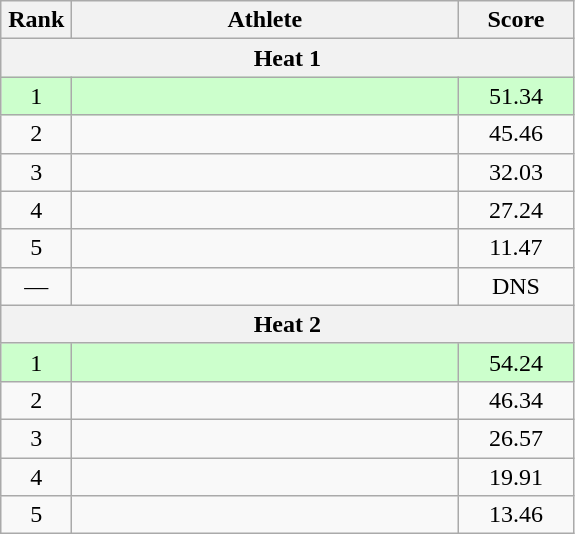<table class=wikitable style="text-align:center">
<tr>
<th width=40>Rank</th>
<th width=250>Athlete</th>
<th width=70>Score</th>
</tr>
<tr>
<th colspan=3>Heat 1</th>
</tr>
<tr bgcolor="ccffcc">
<td>1</td>
<td align=left></td>
<td>51.34</td>
</tr>
<tr>
<td>2</td>
<td align=left></td>
<td>45.46</td>
</tr>
<tr>
<td>3</td>
<td align=left></td>
<td>32.03</td>
</tr>
<tr>
<td>4</td>
<td align=left></td>
<td>27.24</td>
</tr>
<tr>
<td>5</td>
<td align=left></td>
<td>11.47</td>
</tr>
<tr>
<td>—</td>
<td align=left></td>
<td>DNS</td>
</tr>
<tr>
<th colspan=3>Heat 2</th>
</tr>
<tr bgcolor="ccffcc">
<td>1</td>
<td align=left></td>
<td>54.24</td>
</tr>
<tr>
<td>2</td>
<td align=left></td>
<td>46.34</td>
</tr>
<tr>
<td>3</td>
<td align=left></td>
<td>26.57</td>
</tr>
<tr>
<td>4</td>
<td align=left></td>
<td>19.91</td>
</tr>
<tr>
<td>5</td>
<td align=left></td>
<td>13.46</td>
</tr>
</table>
